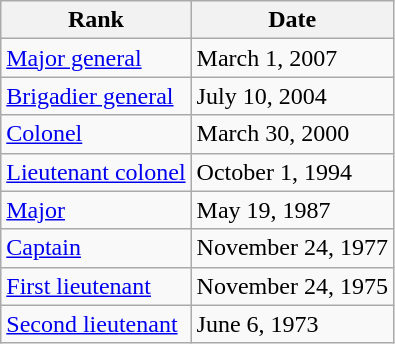<table class="wikitable">
<tr>
<th>Rank</th>
<th>Date</th>
</tr>
<tr>
<td> <a href='#'>Major general</a></td>
<td>March 1, 2007</td>
</tr>
<tr>
<td> <a href='#'>Brigadier general</a></td>
<td>July 10, 2004</td>
</tr>
<tr>
<td> <a href='#'>Colonel</a></td>
<td>March 30, 2000</td>
</tr>
<tr>
<td> <a href='#'>Lieutenant colonel</a></td>
<td>October 1, 1994</td>
</tr>
<tr>
<td> <a href='#'>Major</a></td>
<td>May 19, 1987</td>
</tr>
<tr>
<td> <a href='#'>Captain</a></td>
<td>November 24, 1977</td>
</tr>
<tr>
<td> <a href='#'>First lieutenant</a></td>
<td>November 24, 1975</td>
</tr>
<tr>
<td> <a href='#'>Second lieutenant</a></td>
<td>June 6, 1973</td>
</tr>
</table>
